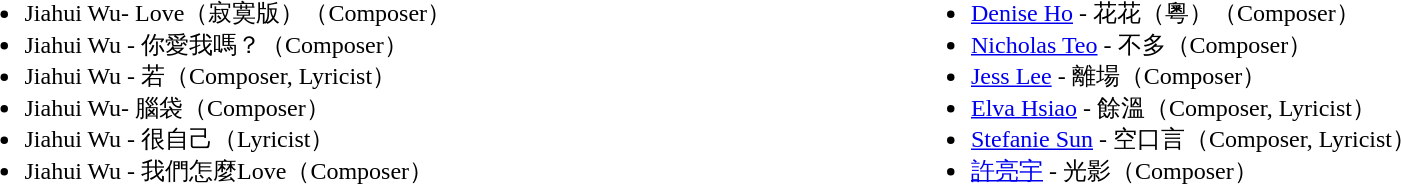<table border="0" cellpadding="5" width="100%">
<tr ---- valign="top">
<td width="50%"></td>
<td width="50%"></td>
</tr>
<tr ---->
<td valign="top"><br><ul><li>Jiahui Wu- Love（寂寞版）（Composer）</li><li>Jiahui Wu - 你愛我嗎？（Composer）</li><li>Jiahui Wu - 若（Composer, Lyricist）</li><li>Jiahui Wu- 腦袋（Composer）</li><li>Jiahui Wu - 很自己（Lyricist）</li><li>Jiahui Wu - 我們怎麼Love（Composer）</li></ul></td>
<td valign="top"><br><ul><li><a href='#'>Denise Ho</a> - 花花（粵）（Composer）</li><li><a href='#'>Nicholas Teo</a> - 不多（Composer）</li><li><a href='#'>Jess Lee</a> - 離場（Composer）</li><li><a href='#'>Elva Hsiao</a> - 餘溫（Composer, Lyricist）</li><li><a href='#'>Stefanie Sun</a> - 空口言（Composer, Lyricist）</li><li><a href='#'>許亮宇</a> - 光影（Composer）</li></ul></td>
</tr>
</table>
